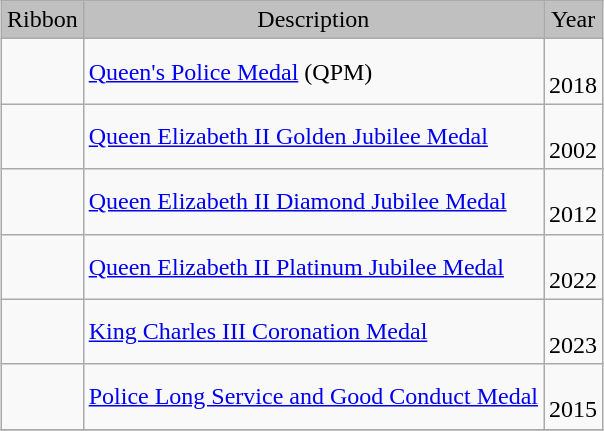<table class="wikitable" style="margin:1em auto;">
<tr style="background:silver;" align="center">
<td>Ribbon</td>
<td>Description</td>
<td>Year</td>
</tr>
<tr>
<td></td>
<td><a href='#'>Queen's Police Medal</a> (QPM)</td>
<td><br>2018</td>
</tr>
<tr>
<td></td>
<td><a href='#'>Queen Elizabeth II Golden Jubilee Medal</a></td>
<td><br>2002</td>
</tr>
<tr>
<td></td>
<td><a href='#'>Queen Elizabeth II Diamond Jubilee Medal</a></td>
<td><br>2012</td>
</tr>
<tr>
<td></td>
<td><a href='#'>Queen Elizabeth II Platinum Jubilee Medal</a></td>
<td><br>2022</td>
</tr>
<tr>
<td></td>
<td><a href='#'>King Charles III Coronation Medal</a></td>
<td><br>2023</td>
</tr>
<tr>
<td></td>
<td><a href='#'>Police Long Service and Good Conduct Medal</a></td>
<td><br>2015</td>
</tr>
<tr>
</tr>
</table>
